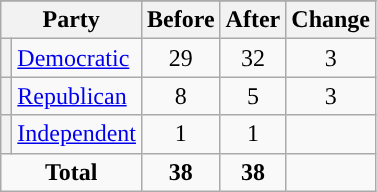<table class="wikitable" style="text-align:center;">
<tr>
</tr>
<tr>
<th colspan=2>Party</th>
<th>Before</th>
<th>After</th>
<th>Change</th>
</tr>
<tr>
<th style="background-color:"></th>
<td style="text-align:left;"><a href='#'>Democratic</a></td>
<td>29</td>
<td>32</td>
<td> 3</td>
</tr>
<tr>
<th style="background-color:"></th>
<td style="text-align:left;"><a href='#'>Republican</a></td>
<td>8</td>
<td>5</td>
<td> 3</td>
</tr>
<tr>
<th style="background-color:"></th>
<td style="text-align:left;"><a href='#'>Independent</a></td>
<td>1</td>
<td>1</td>
<td></td>
</tr>
<tr>
<td colspan=2><strong>Total</strong></td>
<td><strong>38</strong></td>
<td><strong>38</strong></td>
<td></td>
</tr>
</table>
